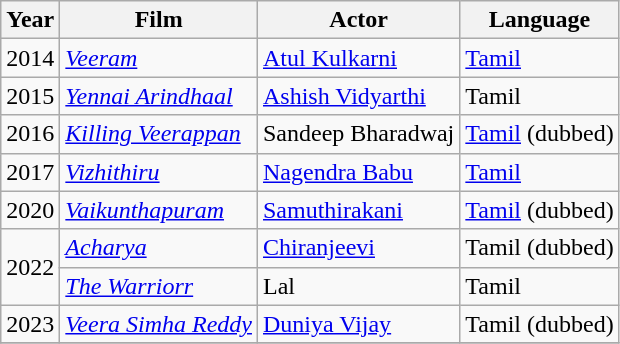<table class="wikitable sortable">
<tr>
<th>Year</th>
<th>Film</th>
<th>Actor</th>
<th>Language</th>
</tr>
<tr>
<td>2014</td>
<td><em><a href='#'>Veeram</a></em></td>
<td><a href='#'>Atul Kulkarni</a></td>
<td><a href='#'>Tamil</a></td>
</tr>
<tr>
<td>2015</td>
<td><em><a href='#'>Yennai Arindhaal</a></em></td>
<td><a href='#'>Ashish Vidyarthi</a></td>
<td>Tamil</td>
</tr>
<tr>
<td>2016</td>
<td><em><a href='#'>Killing Veerappan</a></em></td>
<td>Sandeep Bharadwaj</td>
<td><a href='#'>Tamil</a> (dubbed)</td>
</tr>
<tr>
<td>2017</td>
<td><em><a href='#'>Vizhithiru</a></em></td>
<td><a href='#'>Nagendra Babu</a></td>
<td><a href='#'>Tamil</a></td>
</tr>
<tr>
<td>2020</td>
<td><em><a href='#'>Vaikunthapuram</a></em></td>
<td><a href='#'>Samuthirakani</a></td>
<td><a href='#'>Tamil</a> (dubbed)</td>
</tr>
<tr>
<td rowspan="2">2022</td>
<td><em><a href='#'>Acharya</a></em></td>
<td><a href='#'>Chiranjeevi</a></td>
<td>Tamil (dubbed)</td>
</tr>
<tr>
<td><em><a href='#'>The Warriorr</a></em></td>
<td>Lal</td>
<td>Tamil</td>
</tr>
<tr>
<td>2023</td>
<td><em><a href='#'>Veera Simha Reddy</a></em></td>
<td><a href='#'>Duniya Vijay</a></td>
<td>Tamil (dubbed)</td>
</tr>
<tr>
</tr>
</table>
